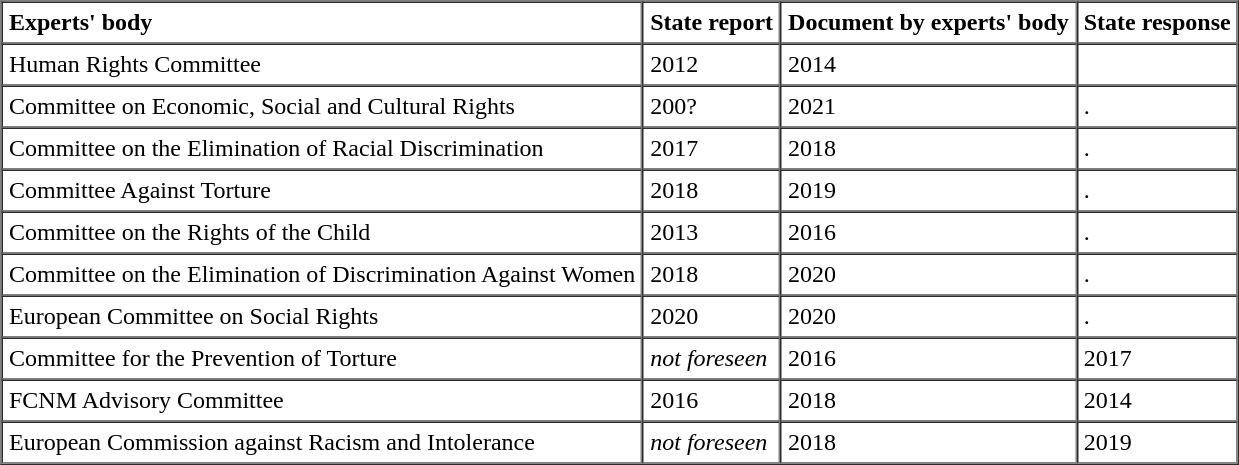<table border=1 cellpadding=4 cellspacing=0>
<tr>
<td><strong>Experts' body</strong></td>
<td><strong>State report</strong></td>
<td><strong>Document by experts' body</strong></td>
<td><strong>State response</strong></td>
</tr>
<tr>
<td>Human Rights Committee</td>
<td>2012</td>
<td>2014</td>
<td></td>
</tr>
<tr>
<td>Committee on Economic, Social and Cultural Rights</td>
<td>200?</td>
<td>2021</td>
<td>.</td>
</tr>
<tr>
<td>Committee on the Elimination of Racial Discrimination</td>
<td>2017</td>
<td>2018</td>
<td>.</td>
</tr>
<tr>
<td>Committee Against Torture</td>
<td>2018</td>
<td>2019</td>
<td>.</td>
</tr>
<tr>
<td>Committee on the Rights of the Child</td>
<td>2013</td>
<td>2016</td>
<td>.</td>
</tr>
<tr>
<td>Committee on the Elimination of Discrimination Against Women</td>
<td>2018</td>
<td>2020</td>
<td>.</td>
</tr>
<tr>
<td>European Committee on Social Rights</td>
<td>2020</td>
<td>2020</td>
<td>.</td>
</tr>
<tr>
<td>Committee for the Prevention of Torture</td>
<td><em>not foreseen</em></td>
<td>2016</td>
<td>2017</td>
</tr>
<tr>
<td>FCNM Advisory Committee</td>
<td>2016</td>
<td>2018</td>
<td>2014</td>
</tr>
<tr>
<td>European Commission against Racism and Intolerance</td>
<td><em>not foreseen</em></td>
<td>2018</td>
<td>2019</td>
</tr>
<tr>
</tr>
</table>
